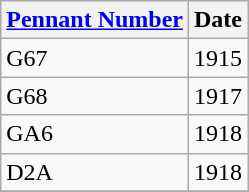<table class="wikitable" style="text-align:left">
<tr>
<th><a href='#'>Pennant Number</a></th>
<th>Date</th>
</tr>
<tr>
<td>G67</td>
<td>1915</td>
</tr>
<tr>
<td>G68</td>
<td>1917</td>
</tr>
<tr>
<td>GA6</td>
<td>1918</td>
</tr>
<tr>
<td>D2A</td>
<td>1918</td>
</tr>
<tr>
</tr>
</table>
